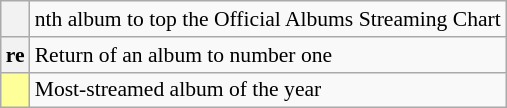<table class="wikitable plainrowheaders sortable" style="font-size:90%;">
<tr>
<th scope=col></th>
<td>nth album to top the Official Albums Streaming Chart</td>
</tr>
<tr>
<th scope=row style="text-align:center;">re</th>
<td>Return of an album to number one</td>
</tr>
<tr>
<td style="background:#ff9; text-align:center;"></td>
<td>Most-streamed album of the year</td>
</tr>
</table>
